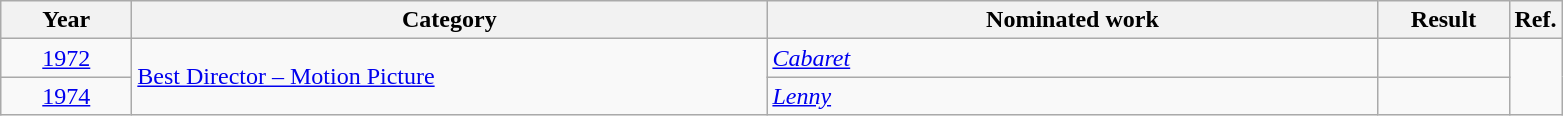<table class=wikitable>
<tr>
<th scope="col" style="width:5em;">Year</th>
<th scope="col" style="width:26em;">Category</th>
<th scope="col" style="width:25em;">Nominated work</th>
<th scope="col" style="width:5em;">Result</th>
<th>Ref.</th>
</tr>
<tr>
<td style="text-align:center;"><a href='#'>1972</a></td>
<td rowspan="2"><a href='#'>Best Director – Motion Picture</a></td>
<td><em><a href='#'>Cabaret</a></em></td>
<td></td>
<td align="center" rowspan="2"></td>
</tr>
<tr>
<td style="text-align:center;"><a href='#'>1974</a></td>
<td><em><a href='#'>Lenny</a></em></td>
<td></td>
</tr>
</table>
